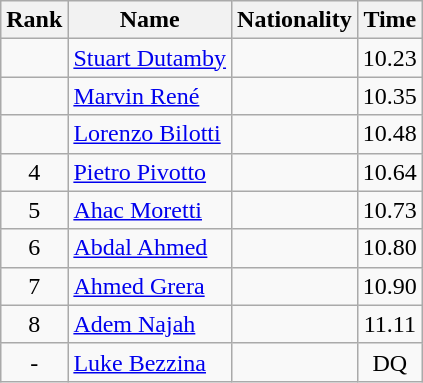<table class="wikitable sortable"  style="text-align:center">
<tr>
<th>Rank</th>
<th>Name</th>
<th>Nationality</th>
<th>Time</th>
</tr>
<tr>
<td></td>
<td align=left><a href='#'>Stuart Dutamby</a></td>
<td align=left></td>
<td>10.23</td>
</tr>
<tr>
<td></td>
<td align=left><a href='#'>Marvin René</a></td>
<td align=left></td>
<td>10.35</td>
</tr>
<tr>
<td></td>
<td align=left><a href='#'>Lorenzo Bilotti</a></td>
<td align=left></td>
<td>10.48</td>
</tr>
<tr>
<td>4</td>
<td align=left><a href='#'>Pietro Pivotto</a></td>
<td align=left></td>
<td>10.64</td>
</tr>
<tr>
<td>5</td>
<td align=left><a href='#'>Ahac Moretti</a></td>
<td align=left></td>
<td>10.73</td>
</tr>
<tr>
<td>6</td>
<td align=left><a href='#'>Abdal Ahmed</a></td>
<td align=left></td>
<td>10.80</td>
</tr>
<tr>
<td>7</td>
<td align=left><a href='#'>Ahmed Grera</a></td>
<td align=left></td>
<td>10.90</td>
</tr>
<tr>
<td>8</td>
<td align=left><a href='#'>Adem Najah</a></td>
<td align=left></td>
<td>11.11</td>
</tr>
<tr>
<td>-</td>
<td align=left><a href='#'>Luke Bezzina</a></td>
<td align=left></td>
<td>DQ</td>
</tr>
</table>
